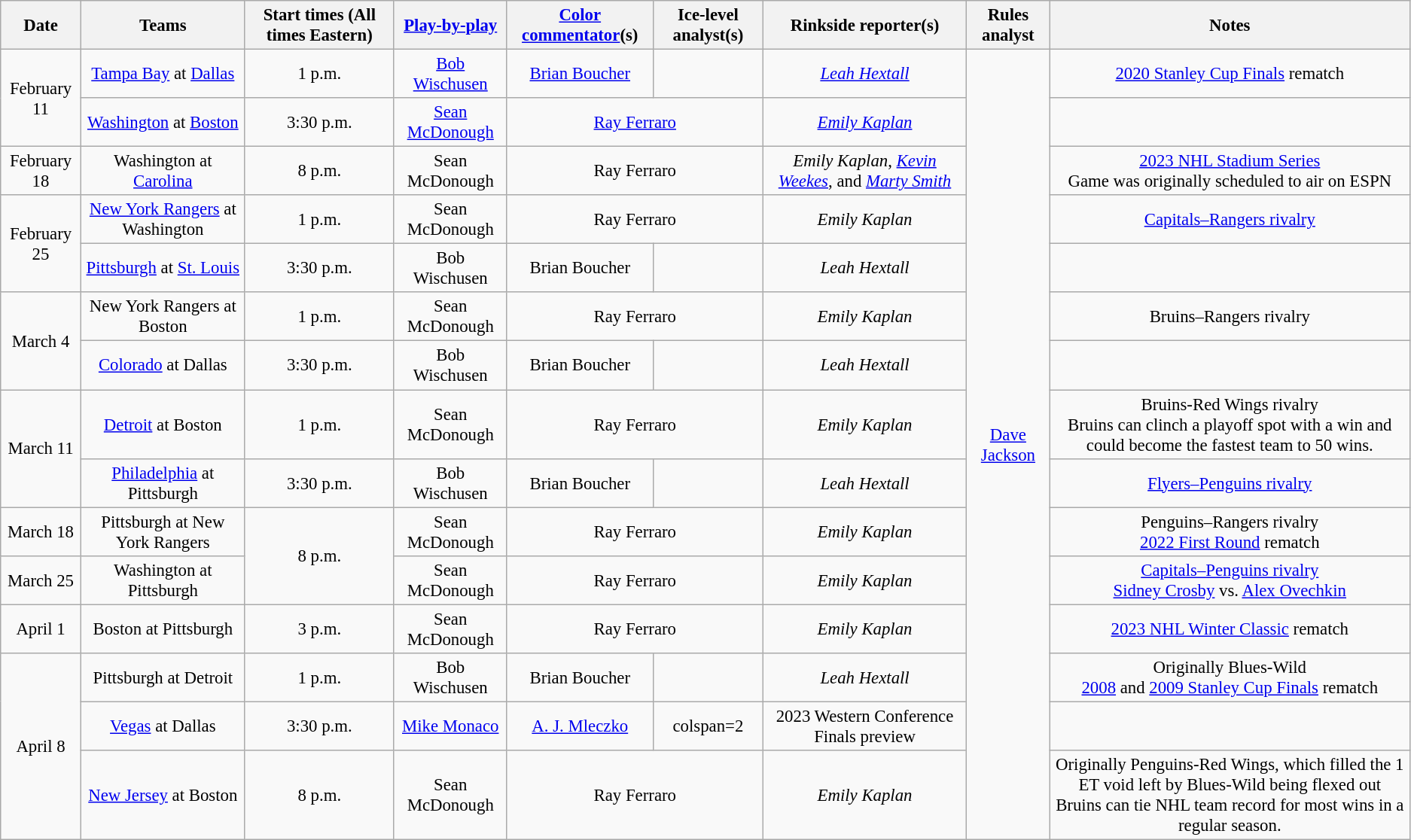<table class="wikitable sortable" style="font-size:95%;text-align:center;">
<tr>
<th>Date</th>
<th>Teams</th>
<th>Start times (All times Eastern)</th>
<th><a href='#'>Play-by-play</a></th>
<th><a href='#'>Color commentator</a>(s)</th>
<th>Ice-level analyst(s)</th>
<th>Rinkside reporter(s)</th>
<th>Rules analyst</th>
<th>Notes</th>
</tr>
<tr>
<td rowspan=2>February 11</td>
<td><a href='#'>Tampa Bay</a> at <a href='#'>Dallas</a></td>
<td>1 p.m.</td>
<td><a href='#'>Bob Wischusen</a></td>
<td><a href='#'>Brian Boucher</a></td>
<td></td>
<td><em><a href='#'>Leah Hextall</a></em></td>
<td rowspan="15"><a href='#'>Dave Jackson</a></td>
<td><a href='#'>2020 Stanley Cup Finals</a> rematch</td>
</tr>
<tr>
<td><a href='#'>Washington</a> at <a href='#'>Boston</a></td>
<td>3:30 p.m.</td>
<td><a href='#'>Sean McDonough</a></td>
<td colspan="2"><a href='#'>Ray Ferraro</a></td>
<td><em><a href='#'>Emily Kaplan</a></em></td>
</tr>
<tr>
<td>February 18</td>
<td>Washington at <a href='#'>Carolina</a></td>
<td>8 p.m.</td>
<td>Sean McDonough</td>
<td colspan="2">Ray Ferraro</td>
<td><em>Emily Kaplan</em>, <em><a href='#'>Kevin Weekes</a></em>, and <em><a href='#'>Marty Smith</a></em></td>
<td><a href='#'>2023 NHL Stadium Series</a><br>Game was originally scheduled to air on ESPN</td>
</tr>
<tr>
<td rowspan=2>February 25</td>
<td><a href='#'>New York Rangers</a> at Washington</td>
<td>1 p.m.</td>
<td>Sean McDonough</td>
<td colspan="2">Ray Ferraro</td>
<td><em>Emily Kaplan</em></td>
<td><a href='#'>Capitals–Rangers rivalry</a></td>
</tr>
<tr>
<td><a href='#'>Pittsburgh</a> at <a href='#'>St. Louis</a></td>
<td>3:30 p.m.</td>
<td>Bob Wischusen</td>
<td>Brian Boucher</td>
<td></td>
<td><em>Leah Hextall</em></td>
</tr>
<tr>
<td rowspan=2>March 4</td>
<td>New York Rangers at Boston</td>
<td>1 p.m.</td>
<td>Sean McDonough</td>
<td colspan=2>Ray Ferraro</td>
<td><em>Emily Kaplan</em></td>
<td>Bruins–Rangers rivalry</td>
</tr>
<tr>
<td><a href='#'>Colorado</a> at Dallas</td>
<td>3:30 p.m.</td>
<td>Bob Wischusen</td>
<td>Brian Boucher</td>
<td></td>
<td><em>Leah Hextall</em></td>
<td></td>
</tr>
<tr>
<td rowspan=2>March 11</td>
<td><a href='#'>Detroit</a> at Boston</td>
<td>1 p.m.</td>
<td>Sean McDonough</td>
<td colspan=2>Ray Ferraro</td>
<td><em>Emily Kaplan</em></td>
<td>Bruins-Red Wings rivalry<br>Bruins can clinch a playoff spot with a win and could become the fastest team to 50 wins.</td>
</tr>
<tr>
<td><a href='#'>Philadelphia</a> at Pittsburgh</td>
<td>3:30 p.m.</td>
<td>Bob Wischusen</td>
<td>Brian Boucher</td>
<td></td>
<td><em>Leah Hextall</em></td>
<td><a href='#'>Flyers–Penguins rivalry</a></td>
</tr>
<tr>
<td>March 18</td>
<td>Pittsburgh at New York Rangers</td>
<td rowspan=2>8 p.m.</td>
<td>Sean McDonough</td>
<td colspan="2">Ray Ferraro</td>
<td><em>Emily Kaplan</em></td>
<td>Penguins–Rangers rivalry<br><a href='#'>2022 First Round</a> rematch</td>
</tr>
<tr>
<td>March 25</td>
<td>Washington at Pittsburgh</td>
<td>Sean McDonough</td>
<td colspan="2">Ray Ferraro</td>
<td><em>Emily Kaplan</em></td>
<td><a href='#'>Capitals–Penguins rivalry</a><br><a href='#'>Sidney Crosby</a> vs. <a href='#'>Alex Ovechkin</a></td>
</tr>
<tr>
<td>April 1</td>
<td>Boston at Pittsburgh</td>
<td>3 p.m.</td>
<td>Sean McDonough</td>
<td colspan="2">Ray Ferraro</td>
<td><em>Emily Kaplan</em></td>
<td><a href='#'>2023 NHL Winter Classic</a> rematch</td>
</tr>
<tr>
<td rowspan=3>April 8</td>
<td>Pittsburgh at Detroit</td>
<td>1 p.m.</td>
<td>Bob Wischusen</td>
<td>Brian Boucher</td>
<td></td>
<td><em>Leah Hextall</em></td>
<td>Originally Blues-Wild<br><a href='#'>2008</a> and <a href='#'>2009 Stanley Cup Finals</a> rematch</td>
</tr>
<tr>
<td><a href='#'>Vegas</a> at Dallas</td>
<td>3:30 p.m.</td>
<td><a href='#'>Mike Monaco</a></td>
<td><a href='#'>A. J. Mleczko</a></td>
<td>colspan=2 </td>
<td>2023 Western Conference Finals preview</td>
</tr>
<tr>
<td><a href='#'>New Jersey</a> at Boston</td>
<td>8 p.m.</td>
<td>Sean McDonough</td>
<td colspan=2>Ray Ferraro</td>
<td><em>Emily Kaplan</em></td>
<td>Originally Penguins-Red Wings, which filled the 1 ET void left by Blues-Wild being flexed out<br>Bruins can tie NHL team record for most wins in a regular season.</td>
</tr>
</table>
